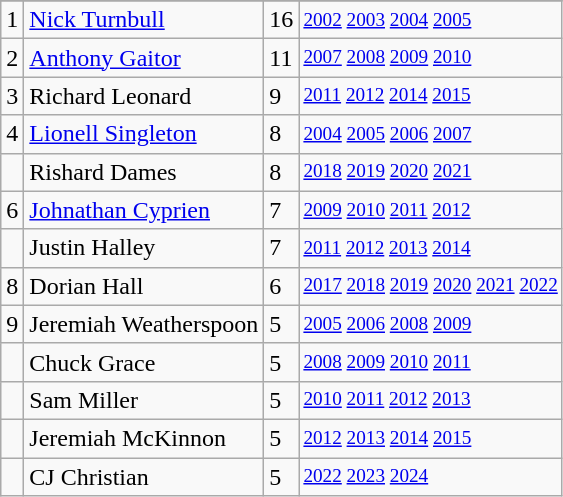<table class="wikitable">
<tr>
</tr>
<tr>
<td>1</td>
<td><a href='#'>Nick Turnbull</a></td>
<td>16</td>
<td style="font-size:80%;"><a href='#'>2002</a> <a href='#'>2003</a> <a href='#'>2004</a> <a href='#'>2005</a></td>
</tr>
<tr>
<td>2</td>
<td><a href='#'>Anthony Gaitor</a></td>
<td>11</td>
<td style="font-size:80%;"><a href='#'>2007</a> <a href='#'>2008</a> <a href='#'>2009</a> <a href='#'>2010</a></td>
</tr>
<tr>
<td>3</td>
<td>Richard Leonard</td>
<td>9</td>
<td style="font-size:80%;"><a href='#'>2011</a> <a href='#'>2012</a> <a href='#'>2014</a> <a href='#'>2015</a></td>
</tr>
<tr>
<td>4</td>
<td><a href='#'>Lionell Singleton</a></td>
<td>8</td>
<td style="font-size:80%;"><a href='#'>2004</a> <a href='#'>2005</a> <a href='#'>2006</a> <a href='#'>2007</a></td>
</tr>
<tr>
<td></td>
<td>Rishard Dames</td>
<td>8</td>
<td style="font-size:80%;"><a href='#'>2018</a> <a href='#'>2019</a> <a href='#'>2020</a> <a href='#'>2021</a></td>
</tr>
<tr>
<td>6</td>
<td><a href='#'>Johnathan Cyprien</a></td>
<td>7</td>
<td style="font-size:80%;"><a href='#'>2009</a> <a href='#'>2010</a> <a href='#'>2011</a> <a href='#'>2012</a></td>
</tr>
<tr>
<td></td>
<td>Justin Halley</td>
<td>7</td>
<td style="font-size:80%;"><a href='#'>2011</a> <a href='#'>2012</a> <a href='#'>2013</a> <a href='#'>2014</a></td>
</tr>
<tr>
<td>8</td>
<td>Dorian Hall</td>
<td>6</td>
<td style="font-size:80%;"><a href='#'>2017</a> <a href='#'>2018</a> <a href='#'>2019</a> <a href='#'>2020</a> <a href='#'>2021</a> <a href='#'>2022</a></td>
</tr>
<tr>
<td>9</td>
<td>Jeremiah Weatherspoon</td>
<td>5</td>
<td style="font-size:80%;"><a href='#'>2005</a> <a href='#'>2006</a> <a href='#'>2008</a> <a href='#'>2009</a></td>
</tr>
<tr>
<td></td>
<td>Chuck Grace</td>
<td>5</td>
<td style="font-size:80%;"><a href='#'>2008</a> <a href='#'>2009</a> <a href='#'>2010</a> <a href='#'>2011</a></td>
</tr>
<tr>
<td></td>
<td>Sam Miller</td>
<td>5</td>
<td style="font-size:80%;"><a href='#'>2010</a> <a href='#'>2011</a> <a href='#'>2012</a> <a href='#'>2013</a></td>
</tr>
<tr>
<td></td>
<td>Jeremiah McKinnon</td>
<td>5</td>
<td style="font-size:80%;"><a href='#'>2012</a> <a href='#'>2013</a> <a href='#'>2014</a> <a href='#'>2015</a></td>
</tr>
<tr>
<td></td>
<td>CJ Christian</td>
<td>5</td>
<td style="font-size:80%;"><a href='#'>2022</a> <a href='#'>2023</a> <a href='#'>2024</a></td>
</tr>
</table>
